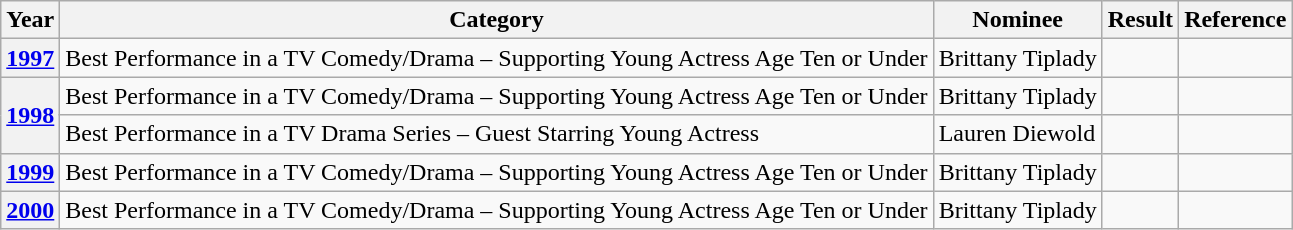<table class="wikitable">
<tr>
<th scope="col">Year</th>
<th scope="col">Category</th>
<th scope="col">Nominee</th>
<th scope="col">Result</th>
<th scope="col">Reference</th>
</tr>
<tr>
<th scope ="row"><a href='#'>1997</a></th>
<td>Best Performance in a TV Comedy/Drama – Supporting Young Actress Age Ten or Under</td>
<td>Brittany Tiplady</td>
<td></td>
<td style="text-align: center"></td>
</tr>
<tr>
<th scope ="row" rowspan=2><a href='#'>1998</a></th>
<td>Best Performance in a TV Comedy/Drama – Supporting Young Actress Age Ten or Under</td>
<td>Brittany Tiplady</td>
<td></td>
<td style="text-align: center"></td>
</tr>
<tr>
<td>Best Performance in a TV Drama Series – Guest Starring Young Actress</td>
<td>Lauren Diewold</td>
<td></td>
<td style="text-align: center"></td>
</tr>
<tr>
<th scope ="row"><a href='#'>1999</a></th>
<td>Best Performance in a TV Comedy/Drama – Supporting Young Actress Age Ten or Under</td>
<td>Brittany Tiplady</td>
<td></td>
<td style="text-align: center"></td>
</tr>
<tr>
<th scope ="row"><a href='#'>2000</a></th>
<td>Best Performance in a TV Comedy/Drama – Supporting Young Actress Age Ten or Under</td>
<td>Brittany Tiplady</td>
<td></td>
<td style="text-align: center"></td>
</tr>
</table>
